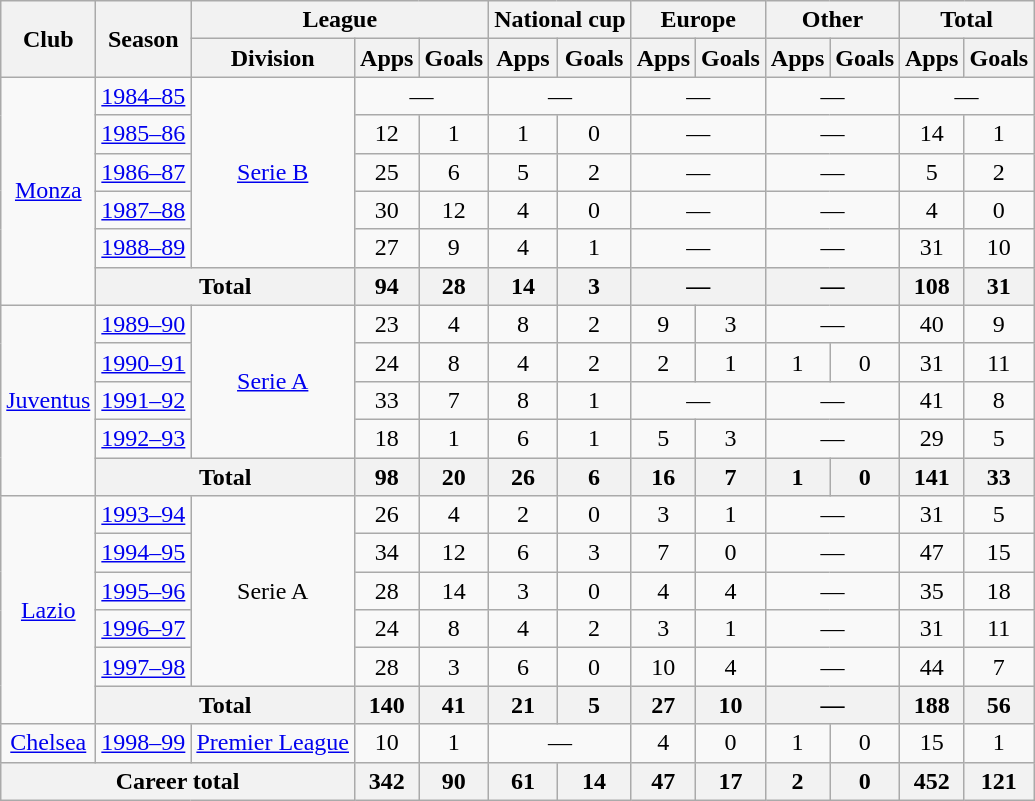<table class="wikitable" style="text-align:center">
<tr>
<th rowspan=2>Club</th>
<th rowspan=2>Season</th>
<th colspan=3>League</th>
<th colspan=2>National cup</th>
<th colspan=2>Europe</th>
<th colspan=2>Other</th>
<th colspan=2>Total</th>
</tr>
<tr>
<th>Division</th>
<th>Apps</th>
<th>Goals</th>
<th>Apps</th>
<th>Goals</th>
<th>Apps</th>
<th>Goals</th>
<th>Apps</th>
<th>Goals</th>
<th>Apps</th>
<th>Goals</th>
</tr>
<tr>
<td rowspan=6><a href='#'>Monza</a></td>
<td><a href='#'>1984–85</a></td>
<td rowspan=5><a href='#'>Serie B</a></td>
<td colspan=2>—</td>
<td colspan=2>—</td>
<td colspan=2>—</td>
<td colspan=2>—</td>
<td colspan=2>—</td>
</tr>
<tr>
<td><a href='#'>1985–86</a></td>
<td>12</td>
<td>1</td>
<td>1</td>
<td>0</td>
<td colspan=2>—</td>
<td colspan=2>—</td>
<td>14</td>
<td>1</td>
</tr>
<tr>
<td><a href='#'>1986–87</a></td>
<td>25</td>
<td>6</td>
<td>5</td>
<td>2</td>
<td colspan=2>—</td>
<td colspan=2>—</td>
<td>5</td>
<td>2</td>
</tr>
<tr>
<td><a href='#'>1987–88</a></td>
<td>30</td>
<td>12</td>
<td>4</td>
<td>0</td>
<td colspan=2>—</td>
<td colspan=2>—</td>
<td>4</td>
<td>0</td>
</tr>
<tr>
<td><a href='#'>1988–89</a></td>
<td>27</td>
<td>9</td>
<td>4</td>
<td>1</td>
<td colspan=2>—</td>
<td colspan=2>—</td>
<td>31</td>
<td>10</td>
</tr>
<tr>
<th colspan=2>Total</th>
<th>94</th>
<th>28</th>
<th>14</th>
<th>3</th>
<th colspan=2>—</th>
<th colspan=2>—</th>
<th>108</th>
<th>31</th>
</tr>
<tr>
<td rowspan=5><a href='#'>Juventus</a></td>
<td><a href='#'>1989–90</a></td>
<td rowspan=4><a href='#'>Serie A</a></td>
<td>23</td>
<td>4</td>
<td>8</td>
<td>2</td>
<td>9</td>
<td>3</td>
<td colspan=2>—</td>
<td>40</td>
<td>9</td>
</tr>
<tr>
<td><a href='#'>1990–91</a></td>
<td>24</td>
<td>8</td>
<td>4</td>
<td>2</td>
<td>2</td>
<td>1</td>
<td>1</td>
<td>0</td>
<td>31</td>
<td>11</td>
</tr>
<tr>
<td><a href='#'>1991–92</a></td>
<td>33</td>
<td>7</td>
<td>8</td>
<td>1</td>
<td colspan=2>—</td>
<td colspan=2>—</td>
<td>41</td>
<td>8</td>
</tr>
<tr>
<td><a href='#'>1992–93</a></td>
<td>18</td>
<td>1</td>
<td>6</td>
<td>1</td>
<td>5</td>
<td>3</td>
<td colspan=2>—</td>
<td>29</td>
<td>5</td>
</tr>
<tr>
<th colspan=2>Total</th>
<th>98</th>
<th>20</th>
<th>26</th>
<th>6</th>
<th>16</th>
<th>7</th>
<th>1</th>
<th>0</th>
<th>141</th>
<th>33</th>
</tr>
<tr>
<td rowspan=6><a href='#'>Lazio</a></td>
<td><a href='#'>1993–94</a></td>
<td rowspan=5>Serie A</td>
<td>26</td>
<td>4</td>
<td>2</td>
<td>0</td>
<td>3</td>
<td>1</td>
<td colspan=2>—</td>
<td>31</td>
<td>5</td>
</tr>
<tr>
<td><a href='#'>1994–95</a></td>
<td>34</td>
<td>12</td>
<td>6</td>
<td>3</td>
<td>7</td>
<td>0</td>
<td colspan=2>—</td>
<td>47</td>
<td>15</td>
</tr>
<tr>
<td><a href='#'>1995–96</a></td>
<td>28</td>
<td>14</td>
<td>3</td>
<td>0</td>
<td>4</td>
<td>4</td>
<td colspan=2>—</td>
<td>35</td>
<td>18</td>
</tr>
<tr>
<td><a href='#'>1996–97</a></td>
<td>24</td>
<td>8</td>
<td>4</td>
<td>2</td>
<td>3</td>
<td>1</td>
<td colspan=2>—</td>
<td>31</td>
<td>11</td>
</tr>
<tr>
<td><a href='#'>1997–98</a></td>
<td>28</td>
<td>3</td>
<td>6</td>
<td>0</td>
<td>10</td>
<td>4</td>
<td colspan=2>—</td>
<td>44</td>
<td>7</td>
</tr>
<tr>
<th colspan=2>Total</th>
<th>140</th>
<th>41</th>
<th>21</th>
<th>5</th>
<th>27</th>
<th>10</th>
<th colspan=2>—</th>
<th>188</th>
<th>56</th>
</tr>
<tr>
<td><a href='#'>Chelsea</a></td>
<td><a href='#'>1998–99</a></td>
<td><a href='#'>Premier League</a></td>
<td>10</td>
<td>1</td>
<td colspan=2>—</td>
<td>4</td>
<td>0</td>
<td>1</td>
<td>0</td>
<td>15</td>
<td>1</td>
</tr>
<tr>
<th colspan=3>Career total</th>
<th>342</th>
<th>90</th>
<th>61</th>
<th>14</th>
<th>47</th>
<th>17</th>
<th>2</th>
<th>0</th>
<th>452</th>
<th>121</th>
</tr>
</table>
